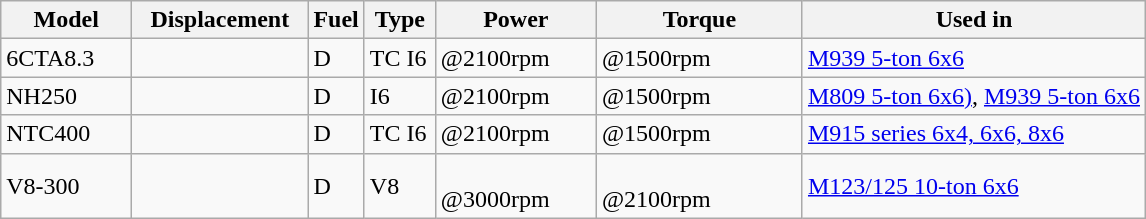<table class="wikitable">
<tr>
<th style="width: 80px;">Model</th>
<th style="width: 110px;">Displacement</th>
<th style="width: 30px;">Fuel</th>
<th style="width: 40px;">Type</th>
<th style="width: 100px;">Power</th>
<th style="width: 130px;">Torque</th>
<th>Used in</th>
</tr>
<tr>
<td>6CTA8.3</td>
<td></td>
<td>D</td>
<td>TC I6</td>
<td>  @2100rpm</td>
<td> @1500rpm</td>
<td><a href='#'>M939 5-ton 6x6</a></td>
</tr>
<tr>
<td>NH250</td>
<td></td>
<td>D</td>
<td>I6</td>
<td> @2100rpm</td>
<td> @1500rpm</td>
<td><a href='#'>M809 5-ton 6x6)</a>, <a href='#'>M939 5-ton 6x6</a></td>
</tr>
<tr>
<td>NTC400</td>
<td></td>
<td>D</td>
<td>TC I6</td>
<td> @2100rpm</td>
<td> @1500rpm</td>
<td><a href='#'>M915 series 6x4, 6x6, 8x6</a></td>
</tr>
<tr>
<td>V8-300</td>
<td></td>
<td>D</td>
<td>V8</td>
<td> <br> @3000rpm</td>
<td> <br>@2100rpm</td>
<td><a href='#'>M123/125 10-ton 6x6</a></td>
</tr>
</table>
